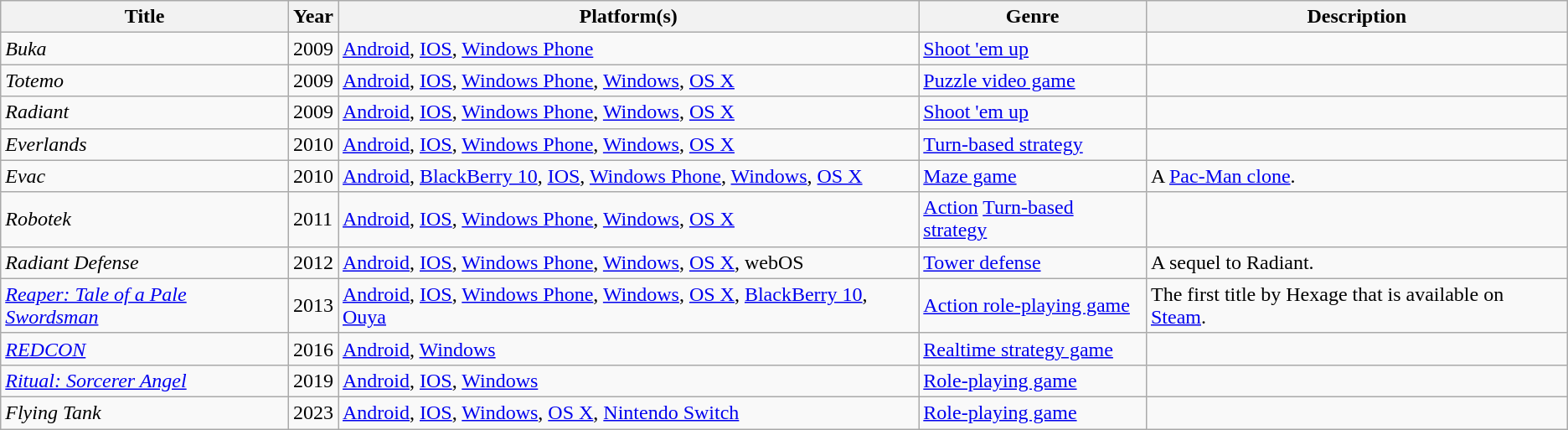<table class="wikitable">
<tr>
<th scope="col">Title</th>
<th>Year</th>
<th>Platform(s)</th>
<th>Genre</th>
<th>Description</th>
</tr>
<tr>
<td><em>Buka</em></td>
<td>2009</td>
<td><a href='#'>Android</a>, <a href='#'>IOS</a>, <a href='#'>Windows Phone</a></td>
<td><a href='#'>Shoot 'em up</a></td>
<td></td>
</tr>
<tr>
<td><em>Totemo</em></td>
<td>2009</td>
<td><a href='#'>Android</a>, <a href='#'>IOS</a>, <a href='#'>Windows Phone</a>, <a href='#'>Windows</a>, <a href='#'>OS X</a></td>
<td><a href='#'>Puzzle video game</a></td>
<td></td>
</tr>
<tr>
<td><em>Radiant</em></td>
<td>2009</td>
<td><a href='#'>Android</a>, <a href='#'>IOS</a>, <a href='#'>Windows Phone</a>, <a href='#'>Windows</a>, <a href='#'>OS X</a></td>
<td><a href='#'>Shoot 'em up</a></td>
<td></td>
</tr>
<tr>
<td><em>Everlands</em></td>
<td>2010</td>
<td><a href='#'>Android</a>, <a href='#'>IOS</a>, <a href='#'>Windows Phone</a>, <a href='#'>Windows</a>, <a href='#'>OS X</a></td>
<td><a href='#'>Turn-based strategy</a></td>
<td></td>
</tr>
<tr>
<td><em>Evac</em></td>
<td>2010</td>
<td><a href='#'>Android</a>, <a href='#'>BlackBerry 10</a>, <a href='#'>IOS</a>, <a href='#'>Windows Phone</a>, <a href='#'>Windows</a>, <a href='#'>OS X</a></td>
<td><a href='#'>Maze game</a></td>
<td>A <a href='#'>Pac-Man clone</a>.</td>
</tr>
<tr>
<td><em>Robotek</em></td>
<td>2011</td>
<td><a href='#'>Android</a>, <a href='#'>IOS</a>, <a href='#'>Windows Phone</a>, <a href='#'>Windows</a>, <a href='#'>OS X</a></td>
<td><a href='#'>Action</a> <a href='#'>Turn-based strategy</a></td>
<td></td>
</tr>
<tr>
<td><em>Radiant Defense</em></td>
<td>2012</td>
<td><a href='#'>Android</a>, <a href='#'>IOS</a>, <a href='#'>Windows Phone</a>, <a href='#'>Windows</a>, <a href='#'>OS X</a>, webOS</td>
<td><a href='#'>Tower defense</a></td>
<td>A sequel to Radiant.</td>
</tr>
<tr>
<td><em><a href='#'>Reaper: Tale of a Pale Swordsman</a></em></td>
<td>2013</td>
<td><a href='#'>Android</a>, <a href='#'>IOS</a>, <a href='#'>Windows Phone</a>, <a href='#'>Windows</a>, <a href='#'>OS X</a>, <a href='#'>BlackBerry 10</a>, <a href='#'>Ouya</a></td>
<td><a href='#'>Action role-playing game</a></td>
<td>The first title by Hexage that is available on <a href='#'>Steam</a>.</td>
</tr>
<tr>
<td><em><a href='#'>REDCON</a></em></td>
<td>2016</td>
<td><a href='#'>Android</a>, <a href='#'>Windows</a></td>
<td><a href='#'>Realtime strategy game</a></td>
<td></td>
</tr>
<tr>
<td><em><a href='#'>Ritual: Sorcerer Angel</a></em></td>
<td>2019</td>
<td><a href='#'>Android</a>, <a href='#'>IOS</a>, <a href='#'>Windows</a></td>
<td><a href='#'>Role-playing game</a></td>
<td></td>
</tr>
<tr>
<td><em>Flying Tank</em></td>
<td>2023</td>
<td><a href='#'>Android</a>, <a href='#'>IOS</a>, <a href='#'>Windows</a>, <a href='#'>OS X</a>, <a href='#'>Nintendo Switch</a></td>
<td><a href='#'>Role-playing game</a></td>
<td></td>
</tr>
</table>
